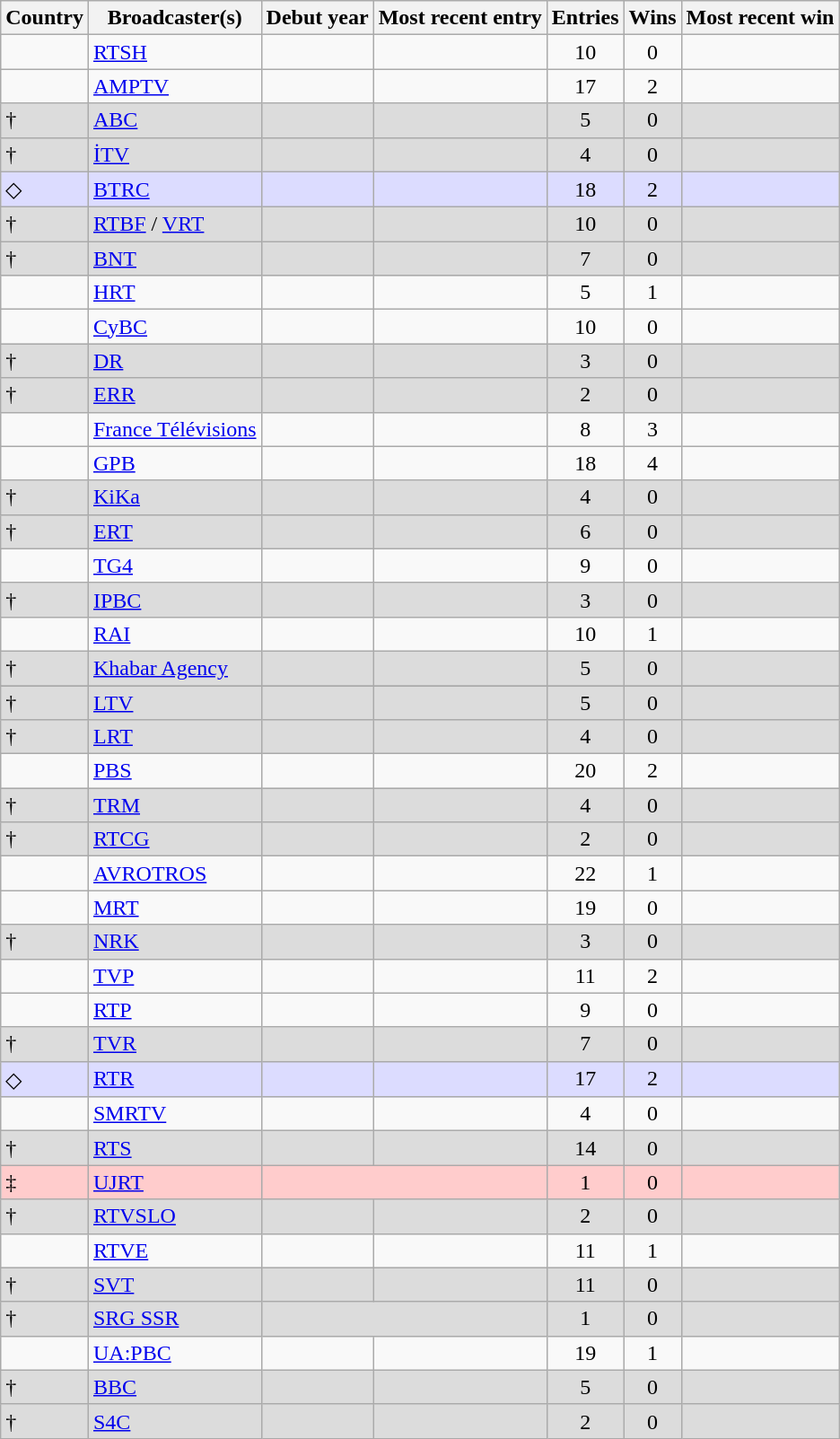<table class="sortable wikitable" style="text-align:center;">
<tr>
<th scope="col">Country</th>
<th scope="col" class="unsortable">Broadcaster(s)</th>
<th scope="col">Debut year</th>
<th scope="col">Most recent entry</th>
<th scope="col">Entries</th>
<th scope="col">Wins</th>
<th scope="col">Most recent win</th>
</tr>
<tr>
<td style="text-align:left;"></td>
<td style="text-align:left;"><a href='#'>RTSH</a></td>
<td></td>
<td></td>
<td>10</td>
<td>0</td>
<td></td>
</tr>
<tr>
<td style="text-align:left;"></td>
<td style="text-align:left;"><a href='#'>AMPTV</a></td>
<td></td>
<td></td>
<td>17</td>
<td>2</td>
<td></td>
</tr>
<tr style="background-color:#DCDCDC;">
<td style="text-align:left;"> †</td>
<td style="text-align:left;"><a href='#'>ABC</a></td>
<td></td>
<td></td>
<td>5</td>
<td>0</td>
<td></td>
</tr>
<tr style="background-color:#DCDCDC;">
<td style="text-align:left;"> †</td>
<td style="text-align:left;"><a href='#'>İTV</a></td>
<td></td>
<td></td>
<td>4</td>
<td>0</td>
<td></td>
</tr>
<tr style="background-color:#DCDCFF;">
<td style="text-align:left;"> ◇</td>
<td style="text-align:left;"><a href='#'>BTRC</a></td>
<td></td>
<td></td>
<td>18</td>
<td>2</td>
<td></td>
</tr>
<tr style="background-color:#DCDCDC;">
<td style="text-align:left;"> †</td>
<td style="text-align:left;"><a href='#'>RTBF</a> / <a href='#'>VRT</a></td>
<td></td>
<td></td>
<td>10</td>
<td>0</td>
<td></td>
</tr>
<tr style="background-color:#DCDCDC;">
<td style="text-align:left;"> †</td>
<td style="text-align:left;"><a href='#'>BNT</a></td>
<td></td>
<td></td>
<td>7</td>
<td>0</td>
<td></td>
</tr>
<tr>
<td style="text-align:left;"></td>
<td style="text-align:left;"><a href='#'>HRT</a></td>
<td></td>
<td></td>
<td>5</td>
<td>1</td>
<td></td>
</tr>
<tr>
<td style="text-align:left;"></td>
<td style="text-align:left;"><a href='#'>CyBC</a></td>
<td></td>
<td></td>
<td>10</td>
<td>0</td>
<td></td>
</tr>
<tr style="background-color:#DCDCDC;">
<td style="text-align:left;"> †</td>
<td style="text-align:left;"><a href='#'>DR</a></td>
<td></td>
<td></td>
<td>3</td>
<td>0</td>
<td></td>
</tr>
<tr style="background-color:#DCDCDC;">
<td style="text-align:left;"> †</td>
<td style="text-align:left;"><a href='#'>ERR</a></td>
<td></td>
<td></td>
<td>2</td>
<td>0</td>
<td></td>
</tr>
<tr>
<td style="text-align:left;"></td>
<td style="text-align:left;"><a href='#'>France Télévisions</a></td>
<td></td>
<td></td>
<td>8</td>
<td>3</td>
<td></td>
</tr>
<tr>
<td style="text-align:left;"></td>
<td style="text-align:left;"><a href='#'>GPB</a></td>
<td></td>
<td></td>
<td>18</td>
<td>4</td>
<td></td>
</tr>
<tr style="background-color:#DCDCDC;">
<td style="text-align:left;"> †</td>
<td style="text-align:left;"><a href='#'>KiKa</a></td>
<td></td>
<td></td>
<td>4</td>
<td>0</td>
<td></td>
</tr>
<tr style="background-color:#DCDCDC;">
<td style="text-align:left;"> †</td>
<td style="text-align:left;"><a href='#'>ERT</a></td>
<td></td>
<td></td>
<td>6</td>
<td>0</td>
<td></td>
</tr>
<tr>
<td style="text-align:left;"></td>
<td style="text-align:left;"><a href='#'>TG4</a></td>
<td></td>
<td></td>
<td>9</td>
<td>0</td>
<td></td>
</tr>
<tr style="background-color:#DCDCDC;">
<td style="text-align:left;"> †</td>
<td style="text-align:left;"><a href='#'>IPBC</a></td>
<td></td>
<td></td>
<td>3</td>
<td>0</td>
<td></td>
</tr>
<tr>
<td style="text-align:left;"></td>
<td style="text-align:left;"><a href='#'>RAI</a></td>
<td></td>
<td></td>
<td>10</td>
<td>1</td>
<td></td>
</tr>
<tr style="background-color:#DCDCDC;">
<td style="text-align:left;"> †</td>
<td style="text-align:left;"><a href='#'>Khabar Agency</a></td>
<td></td>
<td></td>
<td>5</td>
<td>0</td>
<td></td>
</tr>
<tr>
</tr>
<tr style="background-color:#DCDCDC;">
<td style="text-align:left;"> †</td>
<td style="text-align:left;"><a href='#'>LTV</a></td>
<td></td>
<td></td>
<td>5</td>
<td>0</td>
<td></td>
</tr>
<tr style="background-color:#DCDCDC;">
<td style="text-align:left;"> †</td>
<td style="text-align:left;"><a href='#'>LRT</a></td>
<td></td>
<td></td>
<td>4</td>
<td>0</td>
<td></td>
</tr>
<tr>
<td style="text-align:left;"></td>
<td style="text-align:left;"><a href='#'>PBS</a></td>
<td></td>
<td></td>
<td>20</td>
<td>2</td>
<td></td>
</tr>
<tr style="background-color:#DCDCDC;">
<td style="text-align:left;"> †</td>
<td style="text-align:left;"><a href='#'>TRM</a></td>
<td></td>
<td></td>
<td>4</td>
<td>0</td>
<td></td>
</tr>
<tr style="background-color:#DCDCDC;">
<td style="text-align:left;"> †</td>
<td style="text-align:left;"><a href='#'>RTCG</a></td>
<td></td>
<td></td>
<td>2</td>
<td>0</td>
<td></td>
</tr>
<tr>
<td style="text-align:left;"></td>
<td style="text-align:left;"><a href='#'>AVROTROS</a></td>
<td></td>
<td></td>
<td>22</td>
<td>1</td>
<td></td>
</tr>
<tr>
<td style="text-align:left;"></td>
<td style="text-align:left;"><a href='#'>MRT</a></td>
<td></td>
<td></td>
<td>19</td>
<td>0</td>
<td></td>
</tr>
<tr style="background-color:#DCDCDC;">
<td style="text-align:left;"> †</td>
<td style="text-align:left;"><a href='#'>NRK</a></td>
<td></td>
<td></td>
<td>3</td>
<td>0</td>
<td></td>
</tr>
<tr>
<td style="text-align:left;"></td>
<td style="text-align:left;"><a href='#'>TVP</a></td>
<td></td>
<td></td>
<td>11</td>
<td>2</td>
<td></td>
</tr>
<tr>
<td style="text-align:left;"></td>
<td style="text-align:left;"><a href='#'>RTP</a></td>
<td></td>
<td></td>
<td>9</td>
<td>0</td>
<td></td>
</tr>
<tr style="background-color:#DCDCDC;">
<td style="text-align:left;"> †</td>
<td style="text-align:left;"><a href='#'>TVR</a></td>
<td></td>
<td></td>
<td>7</td>
<td>0</td>
<td></td>
</tr>
<tr style="background-color:#DCDCFF;">
<td style="text-align:left;"> ◇</td>
<td style="text-align:left;"><a href='#'>RTR</a></td>
<td></td>
<td></td>
<td>17</td>
<td>2</td>
<td></td>
</tr>
<tr>
<td style="text-align:left;"></td>
<td style="text-align:left;"><a href='#'>SMRTV</a></td>
<td></td>
<td></td>
<td>4</td>
<td>0</td>
<td></td>
</tr>
<tr style="background-color:#DCDCDC;">
<td style="text-align:left;"> †</td>
<td style="text-align:left;"><a href='#'>RTS</a></td>
<td></td>
<td></td>
<td>14</td>
<td>0</td>
<td></td>
</tr>
<tr style="background-color:#FFCCCC;">
<td style="text-align:left;"> ‡</td>
<td style="text-align:left;"><a href='#'>UJRT</a></td>
<td colspan="2"></td>
<td>1</td>
<td>0</td>
<td></td>
</tr>
<tr style="background-color:#DCDCDC;">
<td style="text-align:left;"> †</td>
<td style="text-align:left;"><a href='#'>RTVSLO</a></td>
<td></td>
<td></td>
<td>2</td>
<td>0</td>
<td></td>
</tr>
<tr>
<td style="text-align:left;"></td>
<td style="text-align:left;"><a href='#'>RTVE</a></td>
<td></td>
<td></td>
<td>11</td>
<td>1</td>
<td></td>
</tr>
<tr style="background-color:#DCDCDC;">
<td style="text-align:left;"> †</td>
<td style="text-align:left;"><a href='#'>SVT</a></td>
<td></td>
<td></td>
<td>11</td>
<td>0</td>
<td></td>
</tr>
<tr style="background-color:#DCDCDC;">
<td style="text-align:left;"> †</td>
<td style="text-align:left;"><a href='#'>SRG SSR</a></td>
<td colspan="2"></td>
<td>1</td>
<td>0</td>
<td></td>
</tr>
<tr>
<td style="text-align:left;"></td>
<td style="text-align:left;"><a href='#'>UA:PBC</a></td>
<td></td>
<td></td>
<td>19</td>
<td>1</td>
<td></td>
</tr>
<tr style="background-color:#DCDCDC;">
<td style="text-align:left;"> †</td>
<td style="text-align:left;"><a href='#'>BBC</a></td>
<td></td>
<td></td>
<td>5</td>
<td>0</td>
<td></td>
</tr>
<tr style="background-color:#DCDCDC;">
<td style="text-align:left;"> †</td>
<td style="text-align:left;"><a href='#'>S4C</a></td>
<td></td>
<td></td>
<td>2</td>
<td>0</td>
<td></td>
</tr>
</table>
